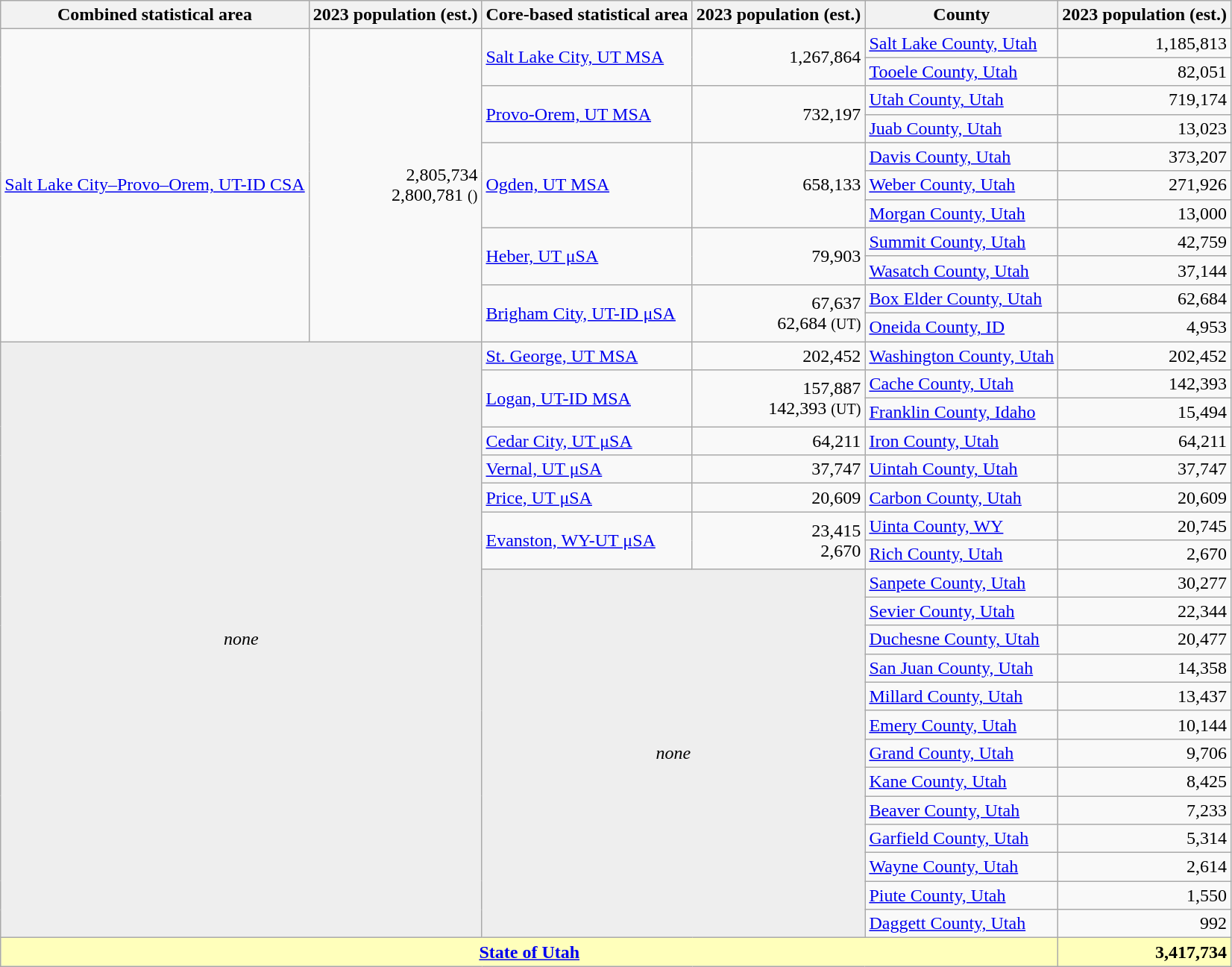<table class=wikitable>
<tr>
<th>Combined statistical area</th>
<th>2023 population (est.)</th>
<th>Core-based statistical area</th>
<th>2023 population (est.)</th>
<th>County</th>
<th>2023 population (est.)</th>
</tr>
<tr>
<td rowspan=11><a href='#'><span>Salt Lake City–Provo–Orem, UT-ID CSA</span></a></td>
<td rowspan=11 align=right><span>2,805,734</span><br>2,800,781 <small>()</small></td>
<td rowspan=2><a href='#'>Salt Lake City, UT MSA</a></td>
<td rowspan=2 align=right>1,267,864</td>
<td><a href='#'>Salt Lake County, Utah</a></td>
<td align=right>1,185,813</td>
</tr>
<tr>
<td><a href='#'>Tooele County, Utah</a></td>
<td align=right>82,051</td>
</tr>
<tr>
<td rowspan=2><a href='#'>Provo-Orem, UT MSA</a></td>
<td rowspan=2 align=right>732,197</td>
<td><a href='#'>Utah County, Utah</a></td>
<td align=right>719,174</td>
</tr>
<tr>
<td><a href='#'>Juab County, Utah</a></td>
<td align=right>13,023</td>
</tr>
<tr>
<td rowspan=3><a href='#'>Ogden, UT MSA</a></td>
<td rowspan=3 align=right>658,133</td>
<td><a href='#'>Davis County, Utah</a></td>
<td align=right>373,207</td>
</tr>
<tr>
<td><a href='#'>Weber County, Utah</a></td>
<td align=right>271,926</td>
</tr>
<tr>
<td><a href='#'>Morgan County, Utah</a></td>
<td align=right>13,000</td>
</tr>
<tr>
<td rowspan=2><a href='#'>Heber, UT μSA</a></td>
<td rowspan=2 align=right>79,903</td>
<td><a href='#'>Summit County, Utah</a></td>
<td align=right>42,759</td>
</tr>
<tr>
<td><a href='#'>Wasatch County, Utah</a></td>
<td align=right>37,144</td>
</tr>
<tr>
<td rowspan=2><a href='#'><span>Brigham City, UT-ID μSA</span></a></td>
<td rowspan=2 align=right><span>67,637</span><br>62,684 <small>(UT)</small></td>
<td><a href='#'>Box Elder County, Utah</a></td>
<td align=right>62,684</td>
</tr>
<tr>
<td><a href='#'><span>Oneida County, ID</span></a></td>
<td align=right><span>4,953</span></td>
</tr>
<tr>
<td rowspan=21 colspan=2 align=center bgcolor=#EEEEEE><em>none</em></td>
<td rowspan=1><a href='#'>St. George, UT MSA</a></td>
<td rowspan=1 align=right>202,452</td>
<td><a href='#'>Washington County, Utah</a></td>
<td align=right>202,452</td>
</tr>
<tr>
<td rowspan=2><a href='#'><span>Logan, UT-ID MSA</span></a></td>
<td rowspan=2 align=right><span>157,887</span><br>142,393 <small>(UT)</small></td>
<td><a href='#'>Cache County, Utah</a></td>
<td align=right>142,393</td>
</tr>
<tr>
<td><a href='#'><span>Franklin County, Idaho</span></a></td>
<td align=right><span>15,494</span></td>
</tr>
<tr>
<td rowspan=1><a href='#'>Cedar City, UT μSA</a></td>
<td rowspan=1 align=right>64,211</td>
<td><a href='#'>Iron County, Utah</a></td>
<td align=right>64,211</td>
</tr>
<tr>
<td rowspan=1><a href='#'>Vernal, UT μSA</a></td>
<td rowspan=1 align=right>37,747</td>
<td><a href='#'>Uintah County, Utah</a></td>
<td align=right>37,747</td>
</tr>
<tr>
<td rowspan=1><a href='#'>Price, UT μSA</a></td>
<td rowspan=1 align=right>20,609</td>
<td><a href='#'>Carbon County, Utah</a></td>
<td align=right>20,609</td>
</tr>
<tr>
<td rowspan=2><a href='#'><span>Evanston, WY-UT μSA</span></a></td>
<td rowspan=2 align=right><span>23,415</span><br>2,670</td>
<td><a href='#'><span>Uinta County, WY</span></a></td>
<td align=right><span>20,745</span></td>
</tr>
<tr>
<td><a href='#'>Rich County, Utah</a></td>
<td align=right>2,670</td>
</tr>
<tr>
<td rowspan=13 colspan=2 align=center bgcolor=#EEEEEE><em>none</em></td>
<td><a href='#'>Sanpete County, Utah</a></td>
<td align=right>30,277</td>
</tr>
<tr>
<td><a href='#'>Sevier County, Utah</a></td>
<td align=right>22,344</td>
</tr>
<tr>
<td><a href='#'>Duchesne County, Utah</a></td>
<td align=right>20,477</td>
</tr>
<tr>
<td><a href='#'>San Juan County, Utah</a></td>
<td align=right>14,358</td>
</tr>
<tr>
<td><a href='#'>Millard County, Utah</a></td>
<td align=right>13,437</td>
</tr>
<tr>
<td><a href='#'>Emery County, Utah</a></td>
<td align=right>10,144</td>
</tr>
<tr>
<td><a href='#'>Grand County, Utah</a></td>
<td align=right>9,706</td>
</tr>
<tr>
<td><a href='#'>Kane County, Utah</a></td>
<td align=right>8,425</td>
</tr>
<tr>
<td><a href='#'>Beaver County, Utah</a></td>
<td align=right>7,233</td>
</tr>
<tr>
<td><a href='#'>Garfield County, Utah</a></td>
<td align=right>5,314</td>
</tr>
<tr>
<td><a href='#'>Wayne County, Utah</a></td>
<td align=right>2,614</td>
</tr>
<tr>
<td><a href='#'>Piute County, Utah</a></td>
<td align=right>1,550</td>
</tr>
<tr>
<td><a href='#'>Daggett County, Utah</a></td>
<td align=right>992</td>
</tr>
<tr style="font-weight:bold;" bgcolor=#FFFFBB>
<td colspan=5 align=center><a href='#'>State of Utah</a></td>
<td align=right>3,417,734</td>
</tr>
</table>
